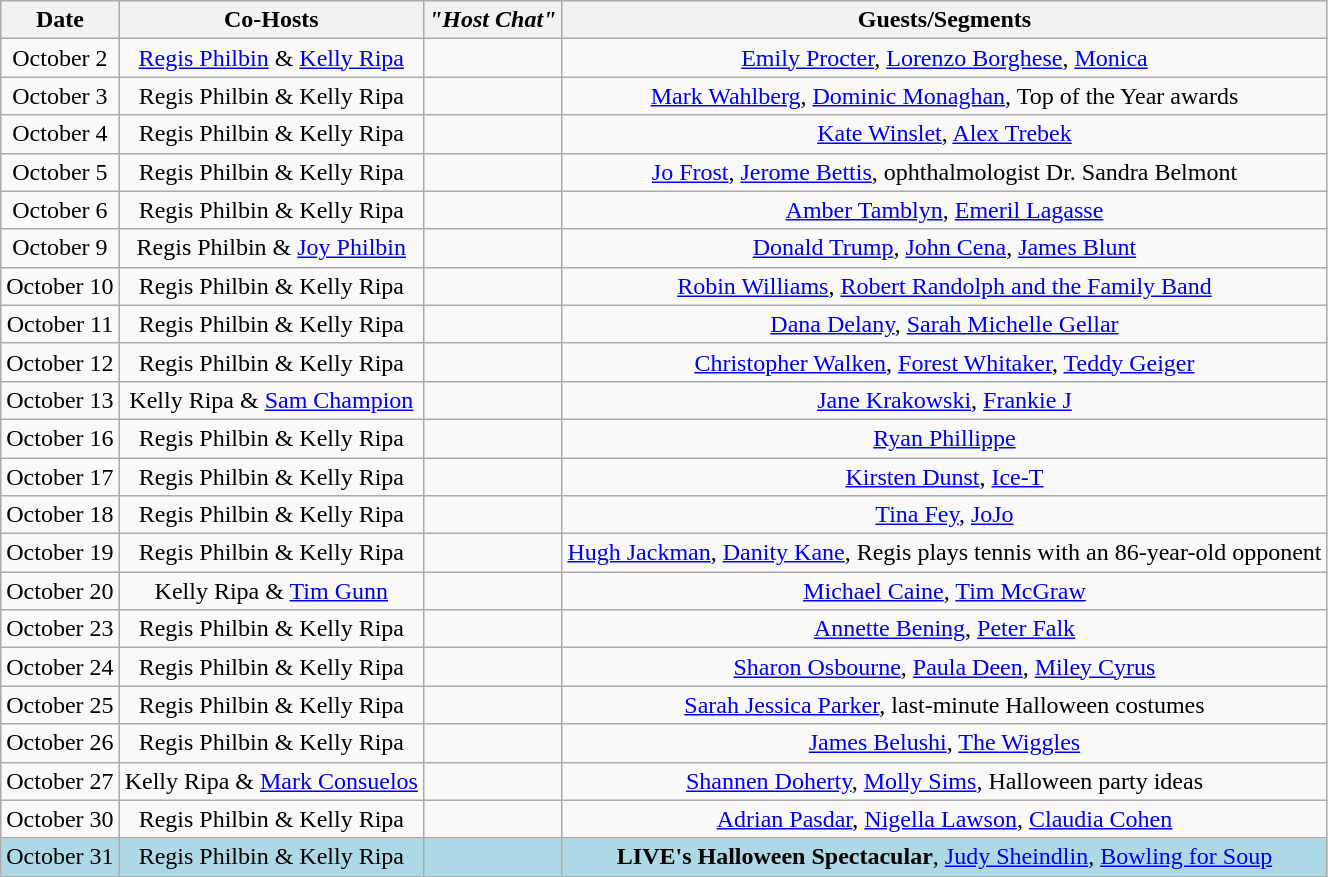<table class="wikitable sortable" border="1" style="text-align:center">
<tr>
<th>Date</th>
<th>Co-Hosts</th>
<th><em>"Host Chat"</em></th>
<th>Guests/Segments</th>
</tr>
<tr>
<td>October 2</td>
<td><a href='#'>Regis Philbin</a> & <a href='#'>Kelly Ripa</a></td>
<td></td>
<td><a href='#'>Emily Procter</a>, <a href='#'>Lorenzo Borghese</a>, <a href='#'>Monica</a></td>
</tr>
<tr>
<td>October 3</td>
<td>Regis Philbin & Kelly Ripa</td>
<td></td>
<td><a href='#'>Mark Wahlberg</a>, <a href='#'>Dominic Monaghan</a>, Top of the Year awards</td>
</tr>
<tr>
<td>October 4</td>
<td>Regis Philbin & Kelly Ripa</td>
<td></td>
<td><a href='#'>Kate Winslet</a>, <a href='#'>Alex Trebek</a></td>
</tr>
<tr>
<td>October 5</td>
<td>Regis Philbin & Kelly Ripa</td>
<td></td>
<td><a href='#'>Jo Frost</a>, <a href='#'>Jerome Bettis</a>, ophthalmologist Dr. Sandra Belmont</td>
</tr>
<tr>
<td>October 6</td>
<td>Regis Philbin & Kelly Ripa</td>
<td></td>
<td><a href='#'>Amber Tamblyn</a>, <a href='#'>Emeril Lagasse</a></td>
</tr>
<tr>
<td>October 9</td>
<td>Regis Philbin & <a href='#'>Joy Philbin</a></td>
<td></td>
<td><a href='#'>Donald Trump</a>, <a href='#'>John Cena</a>, <a href='#'>James Blunt</a></td>
</tr>
<tr>
<td>October 10</td>
<td>Regis Philbin & Kelly Ripa</td>
<td></td>
<td><a href='#'>Robin Williams</a>, <a href='#'>Robert Randolph and the Family Band</a></td>
</tr>
<tr>
<td>October 11</td>
<td>Regis Philbin & Kelly Ripa</td>
<td></td>
<td><a href='#'>Dana Delany</a>, <a href='#'>Sarah Michelle Gellar</a></td>
</tr>
<tr>
<td>October 12</td>
<td>Regis Philbin & Kelly Ripa</td>
<td></td>
<td><a href='#'>Christopher Walken</a>, <a href='#'>Forest Whitaker</a>, <a href='#'>Teddy Geiger</a></td>
</tr>
<tr>
<td>October 13</td>
<td>Kelly Ripa & <a href='#'>Sam Champion</a></td>
<td></td>
<td><a href='#'>Jane Krakowski</a>, <a href='#'>Frankie J</a></td>
</tr>
<tr>
<td>October 16</td>
<td>Regis Philbin & Kelly Ripa</td>
<td></td>
<td><a href='#'>Ryan Phillippe</a></td>
</tr>
<tr>
<td>October 17</td>
<td>Regis Philbin & Kelly Ripa</td>
<td></td>
<td><a href='#'>Kirsten Dunst</a>, <a href='#'>Ice-T</a></td>
</tr>
<tr>
<td>October 18</td>
<td>Regis Philbin & Kelly Ripa</td>
<td></td>
<td><a href='#'>Tina Fey</a>, <a href='#'>JoJo</a></td>
</tr>
<tr>
<td>October 19</td>
<td>Regis Philbin & Kelly Ripa</td>
<td></td>
<td><a href='#'>Hugh Jackman</a>, <a href='#'>Danity Kane</a>, Regis plays tennis with an 86-year-old opponent</td>
</tr>
<tr>
<td>October 20</td>
<td>Kelly Ripa & <a href='#'>Tim Gunn</a></td>
<td></td>
<td><a href='#'>Michael Caine</a>, <a href='#'>Tim McGraw</a></td>
</tr>
<tr>
<td>October 23</td>
<td>Regis Philbin & Kelly Ripa</td>
<td></td>
<td><a href='#'>Annette Bening</a>, <a href='#'>Peter Falk</a></td>
</tr>
<tr>
<td>October 24</td>
<td>Regis Philbin & Kelly Ripa</td>
<td></td>
<td><a href='#'>Sharon Osbourne</a>, <a href='#'>Paula Deen</a>, <a href='#'>Miley Cyrus</a></td>
</tr>
<tr>
<td>October 25</td>
<td>Regis Philbin & Kelly Ripa</td>
<td></td>
<td><a href='#'>Sarah Jessica Parker</a>, last-minute Halloween costumes</td>
</tr>
<tr>
<td>October 26</td>
<td>Regis Philbin & Kelly Ripa</td>
<td></td>
<td><a href='#'>James Belushi</a>, <a href='#'>The Wiggles</a></td>
</tr>
<tr>
<td>October 27</td>
<td>Kelly Ripa & <a href='#'>Mark Consuelos</a></td>
<td></td>
<td><a href='#'>Shannen Doherty</a>, <a href='#'>Molly Sims</a>, Halloween party ideas</td>
</tr>
<tr>
<td>October 30</td>
<td>Regis Philbin & Kelly Ripa</td>
<td></td>
<td><a href='#'>Adrian Pasdar</a>, <a href='#'>Nigella Lawson</a>, <a href='#'>Claudia Cohen</a></td>
</tr>
<tr bgcolor=lightblue>
<td>October 31</td>
<td>Regis Philbin & Kelly Ripa</td>
<td></td>
<td><strong>LIVE's Halloween Spectacular</strong>, <a href='#'>Judy Sheindlin</a>, <a href='#'>Bowling for Soup</a></td>
</tr>
</table>
